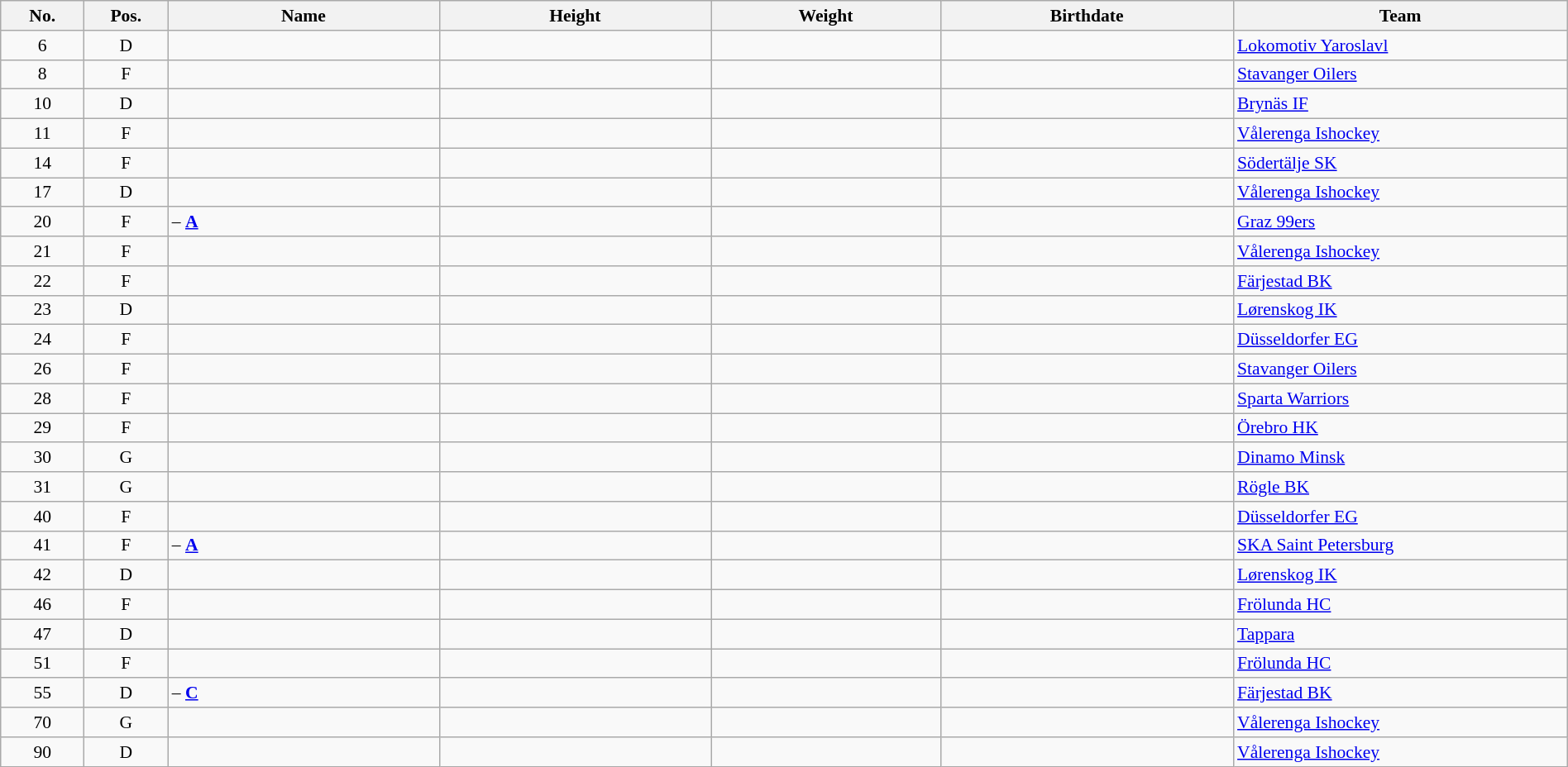<table width="100%" class="wikitable sortable" style="font-size: 90%; text-align: center;">
<tr>
<th style="width:  4%;">No.</th>
<th style="width:  4%;">Pos.</th>
<th style="width: 13%;">Name</th>
<th style="width: 13%;">Height</th>
<th style="width: 11%;">Weight</th>
<th style="width: 14%;">Birthdate</th>
<th style="width: 16%;">Team</th>
</tr>
<tr>
<td>6</td>
<td>D</td>
<td align=left></td>
<td></td>
<td></td>
<td></td>
<td style="text-align:left;"> <a href='#'>Lokomotiv Yaroslavl</a></td>
</tr>
<tr>
<td>8</td>
<td>F</td>
<td align=left></td>
<td></td>
<td></td>
<td></td>
<td style="text-align:left;"> <a href='#'>Stavanger Oilers</a></td>
</tr>
<tr>
<td>10</td>
<td>D</td>
<td align=left></td>
<td></td>
<td></td>
<td></td>
<td style="text-align:left;"> <a href='#'>Brynäs IF</a></td>
</tr>
<tr>
<td>11</td>
<td>F</td>
<td align=left></td>
<td></td>
<td></td>
<td></td>
<td style="text-align:left;"> <a href='#'>Vålerenga Ishockey</a></td>
</tr>
<tr>
<td>14</td>
<td>F</td>
<td align=left></td>
<td></td>
<td></td>
<td></td>
<td style="text-align:left;"> <a href='#'>Södertälje SK</a></td>
</tr>
<tr>
<td>17</td>
<td>D</td>
<td align=left></td>
<td></td>
<td></td>
<td></td>
<td style="text-align:left;"> <a href='#'>Vålerenga Ishockey</a></td>
</tr>
<tr>
<td>20</td>
<td>F</td>
<td align=left> – <strong><a href='#'>A</a></strong></td>
<td></td>
<td></td>
<td></td>
<td style="text-align:left;"> <a href='#'>Graz 99ers</a></td>
</tr>
<tr>
<td>21</td>
<td>F</td>
<td align=left></td>
<td></td>
<td></td>
<td></td>
<td style="text-align:left;"> <a href='#'>Vålerenga Ishockey</a></td>
</tr>
<tr>
<td>22</td>
<td>F</td>
<td align=left></td>
<td></td>
<td></td>
<td></td>
<td style="text-align:left;"> <a href='#'>Färjestad BK</a></td>
</tr>
<tr>
<td>23</td>
<td>D</td>
<td align=left></td>
<td></td>
<td></td>
<td></td>
<td style="text-align:left;"> <a href='#'>Lørenskog IK</a></td>
</tr>
<tr>
<td>24</td>
<td>F</td>
<td align=left></td>
<td></td>
<td></td>
<td></td>
<td style="text-align:left;"> <a href='#'>Düsseldorfer EG</a></td>
</tr>
<tr>
<td>26</td>
<td>F</td>
<td align=left></td>
<td></td>
<td></td>
<td></td>
<td style="text-align:left;"> <a href='#'>Stavanger Oilers</a></td>
</tr>
<tr>
<td>28</td>
<td>F</td>
<td align=left></td>
<td></td>
<td></td>
<td></td>
<td style="text-align:left;"> <a href='#'>Sparta Warriors</a></td>
</tr>
<tr>
<td>29</td>
<td>F</td>
<td align=left></td>
<td></td>
<td></td>
<td></td>
<td style="text-align:left;"> <a href='#'>Örebro HK</a></td>
</tr>
<tr>
<td>30</td>
<td>G</td>
<td align=left></td>
<td></td>
<td></td>
<td></td>
<td style="text-align:left;"> <a href='#'>Dinamo Minsk</a></td>
</tr>
<tr>
<td>31</td>
<td>G</td>
<td align=left></td>
<td></td>
<td></td>
<td></td>
<td style="text-align:left;"> <a href='#'>Rögle BK</a></td>
</tr>
<tr>
<td>40</td>
<td>F</td>
<td align=left></td>
<td></td>
<td></td>
<td></td>
<td style="text-align:left;"> <a href='#'>Düsseldorfer EG</a></td>
</tr>
<tr>
<td>41</td>
<td>F</td>
<td align=left> – <strong><a href='#'>A</a></strong></td>
<td></td>
<td></td>
<td></td>
<td style="text-align:left;"> <a href='#'>SKA Saint Petersburg</a></td>
</tr>
<tr>
<td>42</td>
<td>D</td>
<td align=left></td>
<td></td>
<td></td>
<td></td>
<td style="text-align:left;"> <a href='#'>Lørenskog IK</a></td>
</tr>
<tr>
<td>46</td>
<td>F</td>
<td align=left></td>
<td></td>
<td></td>
<td></td>
<td style="text-align:left;"> <a href='#'>Frölunda HC</a></td>
</tr>
<tr>
<td>47</td>
<td>D</td>
<td align=left></td>
<td></td>
<td></td>
<td></td>
<td style="text-align:left;"> <a href='#'>Tappara</a></td>
</tr>
<tr>
<td>51</td>
<td>F</td>
<td align=left></td>
<td></td>
<td></td>
<td></td>
<td style="text-align:left;"> <a href='#'>Frölunda HC</a></td>
</tr>
<tr>
<td>55</td>
<td>D</td>
<td align=left> – <strong><a href='#'>C</a></strong></td>
<td></td>
<td></td>
<td></td>
<td style="text-align:left;"> <a href='#'>Färjestad BK</a></td>
</tr>
<tr>
<td>70</td>
<td>G</td>
<td align=left></td>
<td></td>
<td></td>
<td></td>
<td style="text-align:left;"> <a href='#'>Vålerenga Ishockey</a></td>
</tr>
<tr>
<td>90</td>
<td>D</td>
<td align=left></td>
<td></td>
<td></td>
<td></td>
<td style="text-align:left;"> <a href='#'>Vålerenga Ishockey</a></td>
</tr>
</table>
